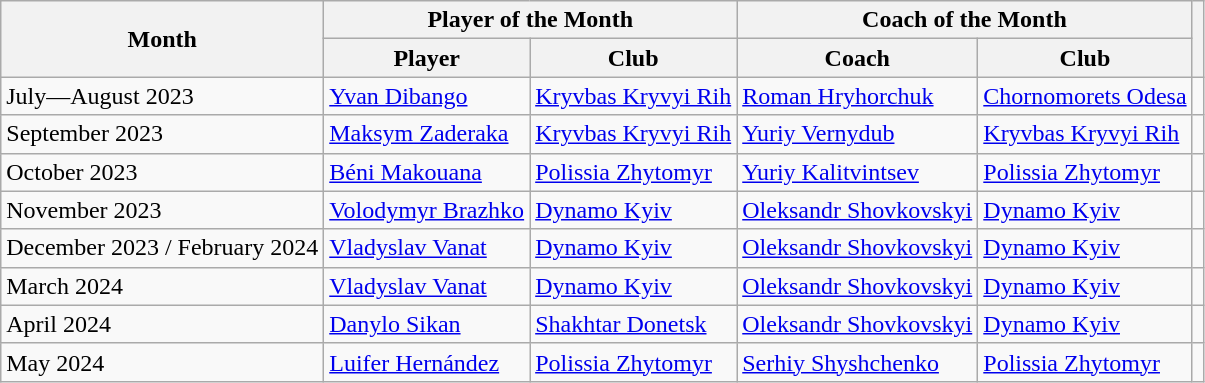<table class="wikitable">
<tr>
<th rowspan="2">Month</th>
<th colspan="2">Player of the Month</th>
<th colspan="2">Coach of the Month</th>
<th rowspan="2"></th>
</tr>
<tr>
<th>Player</th>
<th>Club</th>
<th>Coach</th>
<th>Club</th>
</tr>
<tr>
<td>July—August 2023</td>
<td> <a href='#'>Yvan Dibango</a></td>
<td><a href='#'>Kryvbas Kryvyi Rih</a></td>
<td> <a href='#'>Roman Hryhorchuk</a></td>
<td><a href='#'>Chornomorets Odesa</a></td>
<td align=center></td>
</tr>
<tr>
<td>September 2023</td>
<td> <a href='#'>Maksym Zaderaka</a></td>
<td><a href='#'>Kryvbas Kryvyi Rih</a></td>
<td> <a href='#'>Yuriy Vernydub</a></td>
<td><a href='#'>Kryvbas Kryvyi Rih</a></td>
<td align=center></td>
</tr>
<tr>
<td>October 2023</td>
<td> <a href='#'>Béni Makouana</a></td>
<td><a href='#'>Polissia Zhytomyr</a></td>
<td> <a href='#'>Yuriy Kalitvintsev</a></td>
<td><a href='#'>Polissia Zhytomyr</a></td>
<td align=center></td>
</tr>
<tr>
<td>November 2023</td>
<td> <a href='#'>Volodymyr Brazhko</a></td>
<td><a href='#'>Dynamo Kyiv</a></td>
<td> <a href='#'>Oleksandr Shovkovskyi</a></td>
<td><a href='#'>Dynamo Kyiv</a></td>
<td align=center></td>
</tr>
<tr>
<td>December 2023 / February 2024</td>
<td> <a href='#'>Vladyslav Vanat</a></td>
<td><a href='#'>Dynamo Kyiv</a></td>
<td> <a href='#'>Oleksandr Shovkovskyi</a></td>
<td><a href='#'>Dynamo Kyiv</a></td>
<td align=center></td>
</tr>
<tr>
<td>March 2024</td>
<td> <a href='#'>Vladyslav Vanat</a></td>
<td><a href='#'>Dynamo Kyiv</a></td>
<td> <a href='#'>Oleksandr Shovkovskyi</a></td>
<td><a href='#'>Dynamo Kyiv</a></td>
<td align=center></td>
</tr>
<tr>
<td>April 2024</td>
<td> <a href='#'>Danylo Sikan</a></td>
<td><a href='#'>Shakhtar Donetsk</a></td>
<td> <a href='#'>Oleksandr Shovkovskyi</a></td>
<td><a href='#'>Dynamo Kyiv</a></td>
<td align=center></td>
</tr>
<tr>
<td>May 2024</td>
<td> <a href='#'>Luifer Hernández</a></td>
<td><a href='#'>Polissia Zhytomyr</a></td>
<td> <a href='#'>Serhiy Shyshchenko</a></td>
<td><a href='#'>Polissia Zhytomyr</a></td>
<td align=center></td>
</tr>
</table>
